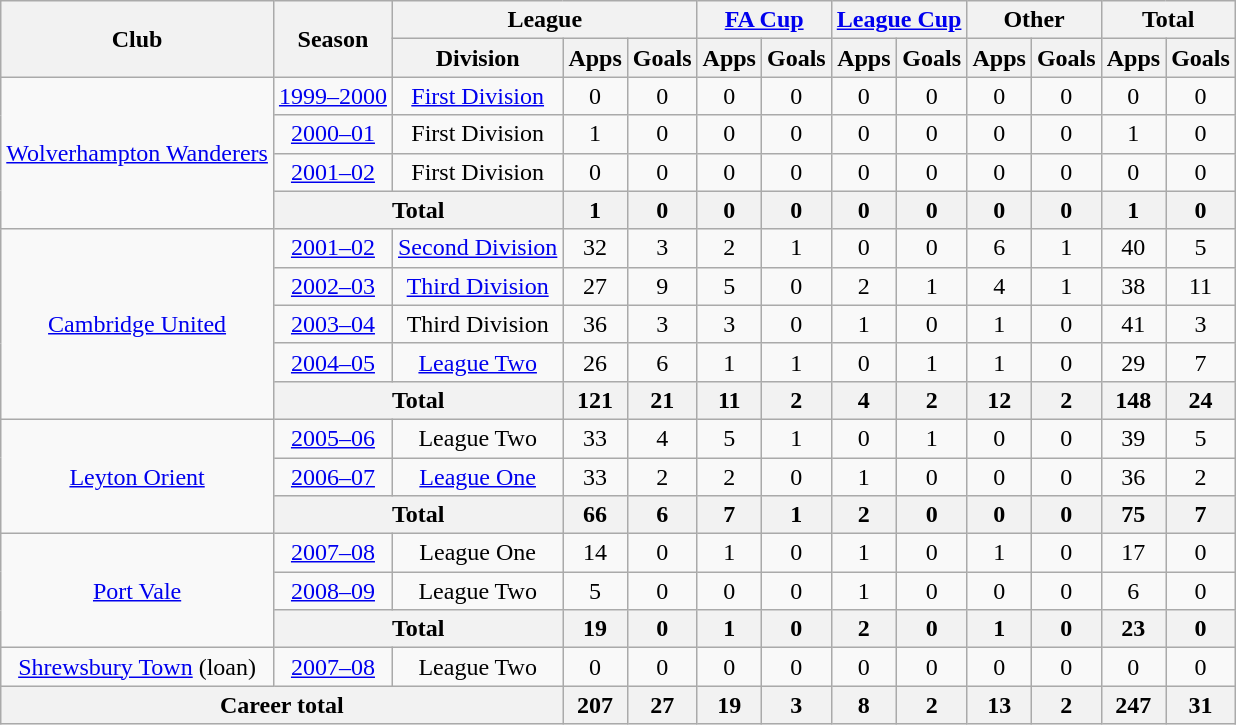<table class="wikitable" style="text-align:center">
<tr>
<th rowspan="2">Club</th>
<th rowspan="2">Season</th>
<th colspan="3">League</th>
<th colspan="2"><a href='#'>FA Cup</a></th>
<th colspan="2"><a href='#'>League Cup</a></th>
<th colspan="2">Other</th>
<th colspan="2">Total</th>
</tr>
<tr>
<th>Division</th>
<th>Apps</th>
<th>Goals</th>
<th>Apps</th>
<th>Goals</th>
<th>Apps</th>
<th>Goals</th>
<th>Apps</th>
<th>Goals</th>
<th>Apps</th>
<th>Goals</th>
</tr>
<tr>
<td rowspan="4"><a href='#'>Wolverhampton Wanderers</a></td>
<td><a href='#'>1999–2000</a></td>
<td><a href='#'>First Division</a></td>
<td>0</td>
<td>0</td>
<td>0</td>
<td>0</td>
<td>0</td>
<td>0</td>
<td>0</td>
<td>0</td>
<td>0</td>
<td>0</td>
</tr>
<tr>
<td><a href='#'>2000–01</a></td>
<td>First Division</td>
<td>1</td>
<td>0</td>
<td>0</td>
<td>0</td>
<td>0</td>
<td>0</td>
<td>0</td>
<td>0</td>
<td>1</td>
<td>0</td>
</tr>
<tr>
<td><a href='#'>2001–02</a></td>
<td>First Division</td>
<td>0</td>
<td>0</td>
<td>0</td>
<td>0</td>
<td>0</td>
<td>0</td>
<td>0</td>
<td>0</td>
<td>0</td>
<td>0</td>
</tr>
<tr>
<th colspan="2">Total</th>
<th>1</th>
<th>0</th>
<th>0</th>
<th>0</th>
<th>0</th>
<th>0</th>
<th>0</th>
<th>0</th>
<th>1</th>
<th>0</th>
</tr>
<tr>
<td rowspan="5"><a href='#'>Cambridge United</a></td>
<td><a href='#'>2001–02</a></td>
<td><a href='#'>Second Division</a></td>
<td>32</td>
<td>3</td>
<td>2</td>
<td>1</td>
<td>0</td>
<td>0</td>
<td>6</td>
<td>1</td>
<td>40</td>
<td>5</td>
</tr>
<tr>
<td><a href='#'>2002–03</a></td>
<td><a href='#'>Third Division</a></td>
<td>27</td>
<td>9</td>
<td>5</td>
<td>0</td>
<td>2</td>
<td>1</td>
<td>4</td>
<td>1</td>
<td>38</td>
<td>11</td>
</tr>
<tr>
<td><a href='#'>2003–04</a></td>
<td>Third Division</td>
<td>36</td>
<td>3</td>
<td>3</td>
<td>0</td>
<td>1</td>
<td>0</td>
<td>1</td>
<td>0</td>
<td>41</td>
<td>3</td>
</tr>
<tr>
<td><a href='#'>2004–05</a></td>
<td><a href='#'>League Two</a></td>
<td>26</td>
<td>6</td>
<td>1</td>
<td>1</td>
<td>0</td>
<td>1</td>
<td>1</td>
<td>0</td>
<td>29</td>
<td>7</td>
</tr>
<tr>
<th colspan="2">Total</th>
<th>121</th>
<th>21</th>
<th>11</th>
<th>2</th>
<th>4</th>
<th>2</th>
<th>12</th>
<th>2</th>
<th>148</th>
<th>24</th>
</tr>
<tr>
<td rowspan="3"><a href='#'>Leyton Orient</a></td>
<td><a href='#'>2005–06</a></td>
<td>League Two</td>
<td>33</td>
<td>4</td>
<td>5</td>
<td>1</td>
<td>0</td>
<td>1</td>
<td>0</td>
<td>0</td>
<td>39</td>
<td>5</td>
</tr>
<tr>
<td><a href='#'>2006–07</a></td>
<td><a href='#'>League One</a></td>
<td>33</td>
<td>2</td>
<td>2</td>
<td>0</td>
<td>1</td>
<td>0</td>
<td>0</td>
<td>0</td>
<td>36</td>
<td>2</td>
</tr>
<tr>
<th colspan="2">Total</th>
<th>66</th>
<th>6</th>
<th>7</th>
<th>1</th>
<th>2</th>
<th>0</th>
<th>0</th>
<th>0</th>
<th>75</th>
<th>7</th>
</tr>
<tr>
<td rowspan="3"><a href='#'>Port Vale</a></td>
<td><a href='#'>2007–08</a></td>
<td>League One</td>
<td>14</td>
<td>0</td>
<td>1</td>
<td>0</td>
<td>1</td>
<td>0</td>
<td>1</td>
<td>0</td>
<td>17</td>
<td>0</td>
</tr>
<tr>
<td><a href='#'>2008–09</a></td>
<td>League Two</td>
<td>5</td>
<td>0</td>
<td>0</td>
<td>0</td>
<td>1</td>
<td>0</td>
<td>0</td>
<td>0</td>
<td>6</td>
<td>0</td>
</tr>
<tr>
<th colspan="2">Total</th>
<th>19</th>
<th>0</th>
<th>1</th>
<th>0</th>
<th>2</th>
<th>0</th>
<th>1</th>
<th>0</th>
<th>23</th>
<th>0</th>
</tr>
<tr>
<td><a href='#'>Shrewsbury Town</a> (loan)</td>
<td><a href='#'>2007–08</a></td>
<td>League Two</td>
<td>0</td>
<td>0</td>
<td>0</td>
<td>0</td>
<td>0</td>
<td>0</td>
<td>0</td>
<td>0</td>
<td>0</td>
<td>0</td>
</tr>
<tr>
<th colspan="3">Career total</th>
<th>207</th>
<th>27</th>
<th>19</th>
<th>3</th>
<th>8</th>
<th>2</th>
<th>13</th>
<th>2</th>
<th>247</th>
<th>31</th>
</tr>
</table>
